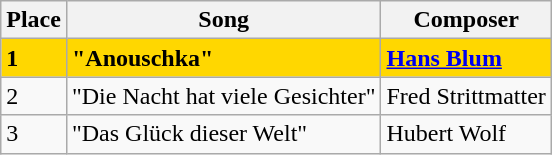<table class="wikitable">
<tr>
<th>Place</th>
<th>Song</th>
<th>Composer</th>
</tr>
<tr style="font-weight:bold;background:gold;">
<td>1</td>
<td>"Anouschka"</td>
<td><a href='#'>Hans Blum</a></td>
</tr>
<tr>
<td>2</td>
<td>"Die Nacht hat viele Gesichter"</td>
<td>Fred Strittmatter</td>
</tr>
<tr>
<td>3</td>
<td>"Das Glück dieser Welt"</td>
<td>Hubert Wolf</td>
</tr>
</table>
